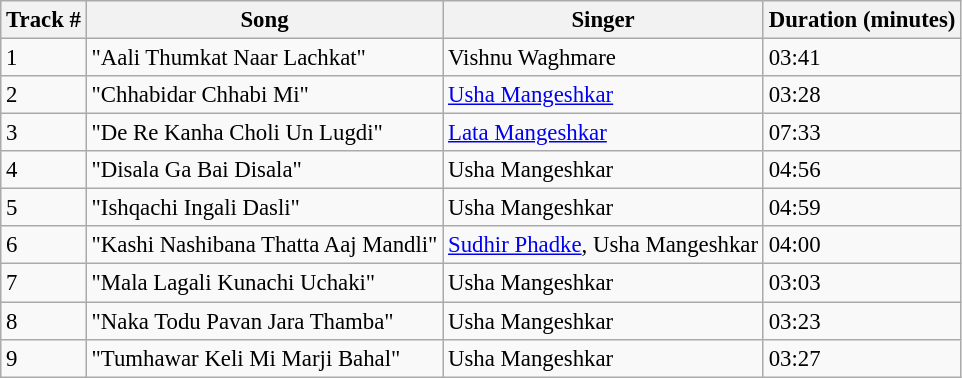<table class="wikitable" style="font-size:95%;">
<tr>
<th>Track #</th>
<th>Song</th>
<th>Singer</th>
<th>Duration (minutes)</th>
</tr>
<tr>
<td>1</td>
<td>"Aali Thumkat Naar Lachkat"</td>
<td>Vishnu Waghmare</td>
<td>03:41</td>
</tr>
<tr>
<td>2</td>
<td>"Chhabidar Chhabi Mi"</td>
<td><a href='#'>Usha Mangeshkar</a></td>
<td>03:28</td>
</tr>
<tr>
<td>3</td>
<td>"De Re Kanha Choli Un Lugdi"</td>
<td><a href='#'>Lata Mangeshkar</a></td>
<td>07:33</td>
</tr>
<tr>
<td>4</td>
<td>"Disala Ga Bai Disala"</td>
<td>Usha Mangeshkar</td>
<td>04:56</td>
</tr>
<tr>
<td>5</td>
<td>"Ishqachi Ingali Dasli"</td>
<td>Usha Mangeshkar</td>
<td>04:59</td>
</tr>
<tr>
<td>6</td>
<td>"Kashi Nashibana Thatta Aaj Mandli"</td>
<td><a href='#'>Sudhir Phadke</a>, Usha Mangeshkar</td>
<td>04:00</td>
</tr>
<tr>
<td>7</td>
<td>"Mala Lagali Kunachi Uchaki"</td>
<td>Usha Mangeshkar</td>
<td>03:03</td>
</tr>
<tr>
<td>8</td>
<td>"Naka Todu Pavan Jara Thamba"</td>
<td>Usha Mangeshkar</td>
<td>03:23</td>
</tr>
<tr>
<td>9</td>
<td>"Tumhawar Keli Mi Marji Bahal"</td>
<td>Usha Mangeshkar</td>
<td>03:27</td>
</tr>
</table>
